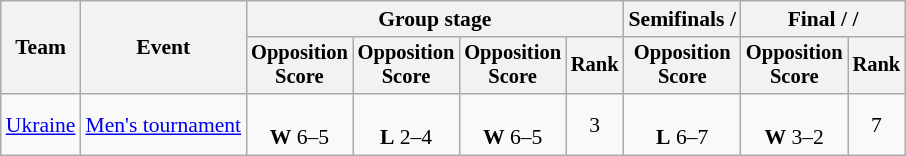<table class="wikitable" style="text-align:center; font-size:90%">
<tr>
<th rowspan=2>Team</th>
<th rowspan=2>Event</th>
<th colspan=4>Group stage</th>
<th>Semifinals / </th>
<th colspan=2>Final /  / </th>
</tr>
<tr style="font-size:95%">
<th>Opposition<br>Score</th>
<th>Opposition<br>Score</th>
<th>Opposition<br>Score</th>
<th>Rank</th>
<th>Opposition<br>Score</th>
<th>Opposition<br>Score</th>
<th>Rank</th>
</tr>
<tr>
<td align=left><a href='#'>Ukraine</a></td>
<td><a href='#'>Men's tournament</a></td>
<td><br><strong>W</strong> 6–5</td>
<td><br><strong>L</strong> 2–4</td>
<td><br><strong>W</strong> 6–5</td>
<td>3</td>
<td><br><strong>L</strong> 6–7</td>
<td><br><strong>W</strong> 3–2</td>
<td>7</td>
</tr>
</table>
